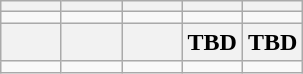<table class=wikitable>
<tr>
<th width=20%></th>
<th width=20%></th>
<th width=20%></th>
<th width=20%></th>
<th width=20%></th>
</tr>
<tr style="vertical-align:top">
<td></td>
<td></td>
<td></td>
<td></td>
<td></td>
</tr>
<tr>
<th width=20%></th>
<th width=20%></th>
<th width=20%></th>
<th width=20%>TBD</th>
<th width=20%>TBD</th>
</tr>
<tr style="vertical-align:top">
<td></td>
<td></td>
<td></td>
<td></td>
<td></td>
</tr>
</table>
